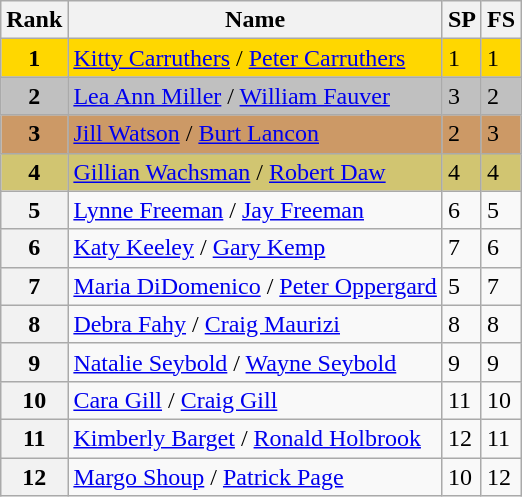<table class="wikitable">
<tr>
<th>Rank</th>
<th>Name</th>
<th>SP</th>
<th>FS</th>
</tr>
<tr bgcolor="gold">
<td align="center"><strong>1</strong></td>
<td><a href='#'>Kitty Carruthers</a> / <a href='#'>Peter Carruthers</a></td>
<td>1</td>
<td>1</td>
</tr>
<tr bgcolor="silver">
<td align="center"><strong>2</strong></td>
<td><a href='#'>Lea Ann Miller</a> / <a href='#'>William Fauver</a></td>
<td>3</td>
<td>2</td>
</tr>
<tr bgcolor="cc9966">
<td align="center"><strong>3</strong></td>
<td><a href='#'>Jill Watson</a> / <a href='#'>Burt Lancon</a></td>
<td>2</td>
<td>3</td>
</tr>
<tr bgcolor="d1c571">
<td align="center"><strong>4</strong></td>
<td><a href='#'>Gillian Wachsman</a> / <a href='#'>Robert Daw</a></td>
<td>4</td>
<td>4</td>
</tr>
<tr>
<th>5</th>
<td><a href='#'>Lynne Freeman</a> / <a href='#'>Jay Freeman</a></td>
<td>6</td>
<td>5</td>
</tr>
<tr>
<th>6</th>
<td><a href='#'>Katy Keeley</a> / <a href='#'>Gary Kemp</a></td>
<td>7</td>
<td>6</td>
</tr>
<tr>
<th>7</th>
<td><a href='#'>Maria DiDomenico</a> / <a href='#'>Peter Oppergard</a></td>
<td>5</td>
<td>7</td>
</tr>
<tr>
<th>8</th>
<td><a href='#'>Debra Fahy</a> / <a href='#'>Craig Maurizi</a></td>
<td>8</td>
<td>8</td>
</tr>
<tr>
<th>9</th>
<td><a href='#'>Natalie Seybold</a> / <a href='#'>Wayne Seybold</a></td>
<td>9</td>
<td>9</td>
</tr>
<tr>
<th>10</th>
<td><a href='#'>Cara Gill</a> / <a href='#'>Craig Gill</a></td>
<td>11</td>
<td>10</td>
</tr>
<tr>
<th>11</th>
<td><a href='#'>Kimberly Barget</a> / <a href='#'>Ronald Holbrook</a></td>
<td>12</td>
<td>11</td>
</tr>
<tr>
<th>12</th>
<td><a href='#'>Margo Shoup</a> / <a href='#'>Patrick Page</a></td>
<td>10</td>
<td>12</td>
</tr>
</table>
